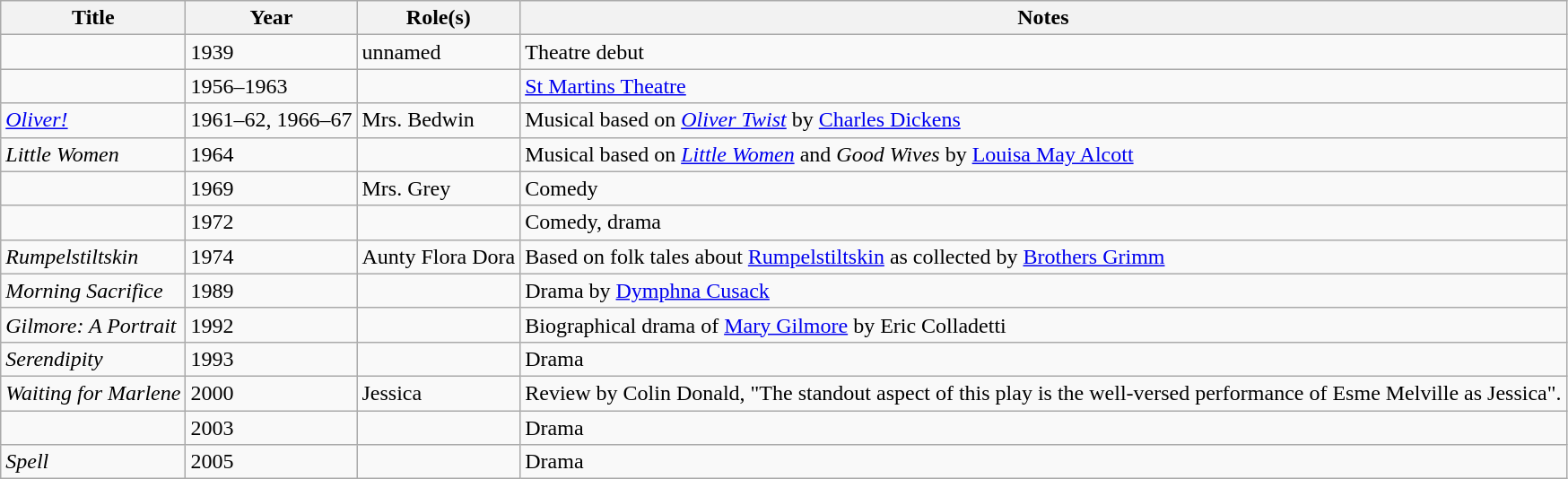<table class="wikitable sortable">
<tr>
<th>Title</th>
<th>Year</th>
<th>Role(s)</th>
<th class="unsortable">Notes</th>
</tr>
<tr>
<td></td>
<td>1939</td>
<td>unnamed</td>
<td>Theatre debut</td>
</tr>
<tr>
<td></td>
<td>1956–1963</td>
<td></td>
<td><a href='#'>St Martins Theatre</a></td>
</tr>
<tr>
<td><em><a href='#'>Oliver!</a></em></td>
<td>1961–62, 1966–67</td>
<td>Mrs. Bedwin</td>
<td>Musical based on <em><a href='#'>Oliver Twist</a></em> by <a href='#'>Charles Dickens</a></td>
</tr>
<tr>
<td><em>Little Women</em></td>
<td>1964</td>
<td></td>
<td>Musical based on <em><a href='#'>Little Women</a></em> and <em>Good Wives</em> by <a href='#'>Louisa May Alcott</a></td>
</tr>
<tr>
<td><em></em></td>
<td>1969</td>
<td>Mrs. Grey</td>
<td>Comedy</td>
</tr>
<tr>
<td><em></em></td>
<td>1972</td>
<td></td>
<td>Comedy, drama</td>
</tr>
<tr>
<td><em>Rumpelstiltskin</em></td>
<td>1974</td>
<td>Aunty Flora Dora</td>
<td>Based on folk tales about <a href='#'>Rumpelstiltskin</a> as collected by <a href='#'>Brothers Grimm</a></td>
</tr>
<tr>
<td><em>Morning Sacrifice</em></td>
<td>1989</td>
<td></td>
<td>Drama by <a href='#'>Dymphna Cusack</a></td>
</tr>
<tr>
<td><em>Gilmore: A Portrait</em></td>
<td>1992</td>
<td></td>
<td>Biographical drama of <a href='#'>Mary Gilmore</a> by Eric Colladetti</td>
</tr>
<tr>
<td><em>Serendipity</em></td>
<td>1993</td>
<td></td>
<td>Drama</td>
</tr>
<tr>
<td><em>Waiting for Marlene</em></td>
<td>2000</td>
<td>Jessica</td>
<td>Review by Colin Donald, "The standout aspect of this play is the well-versed performance of Esme Melville as Jessica".</td>
</tr>
<tr>
<td><em></em></td>
<td>2003</td>
<td></td>
<td>Drama</td>
</tr>
<tr>
<td><em>Spell</em></td>
<td>2005</td>
<td></td>
<td>Drama</td>
</tr>
</table>
